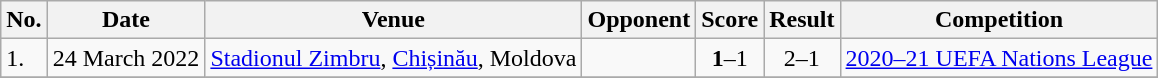<table class="wikitable plainrowheaders sortable">
<tr>
<th>No.</th>
<th>Date</th>
<th>Venue</th>
<th>Opponent</th>
<th>Score</th>
<th>Result</th>
<th>Competition</th>
</tr>
<tr>
<td>1.</td>
<td>24 March 2022</td>
<td><a href='#'>Stadionul Zimbru</a>, <a href='#'>Chișinău</a>, Moldova</td>
<td></td>
<td align=center><strong>1</strong>–1</td>
<td align=center>2–1</td>
<td><a href='#'>2020–21 UEFA Nations League</a></td>
</tr>
<tr>
</tr>
</table>
